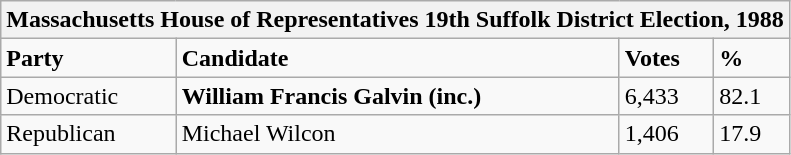<table class="wikitable">
<tr>
<th colspan="4">Massachusetts House of Representatives 19th Suffolk District Election, 1988</th>
</tr>
<tr>
<td><strong>Party</strong></td>
<td><strong>Candidate</strong></td>
<td><strong>Votes</strong></td>
<td><strong>%</strong></td>
</tr>
<tr>
<td>Democratic</td>
<td><strong>William Francis Galvin (inc.)</strong></td>
<td>6,433</td>
<td>82.1</td>
</tr>
<tr>
<td>Republican</td>
<td>Michael Wilcon</td>
<td>1,406</td>
<td>17.9</td>
</tr>
</table>
